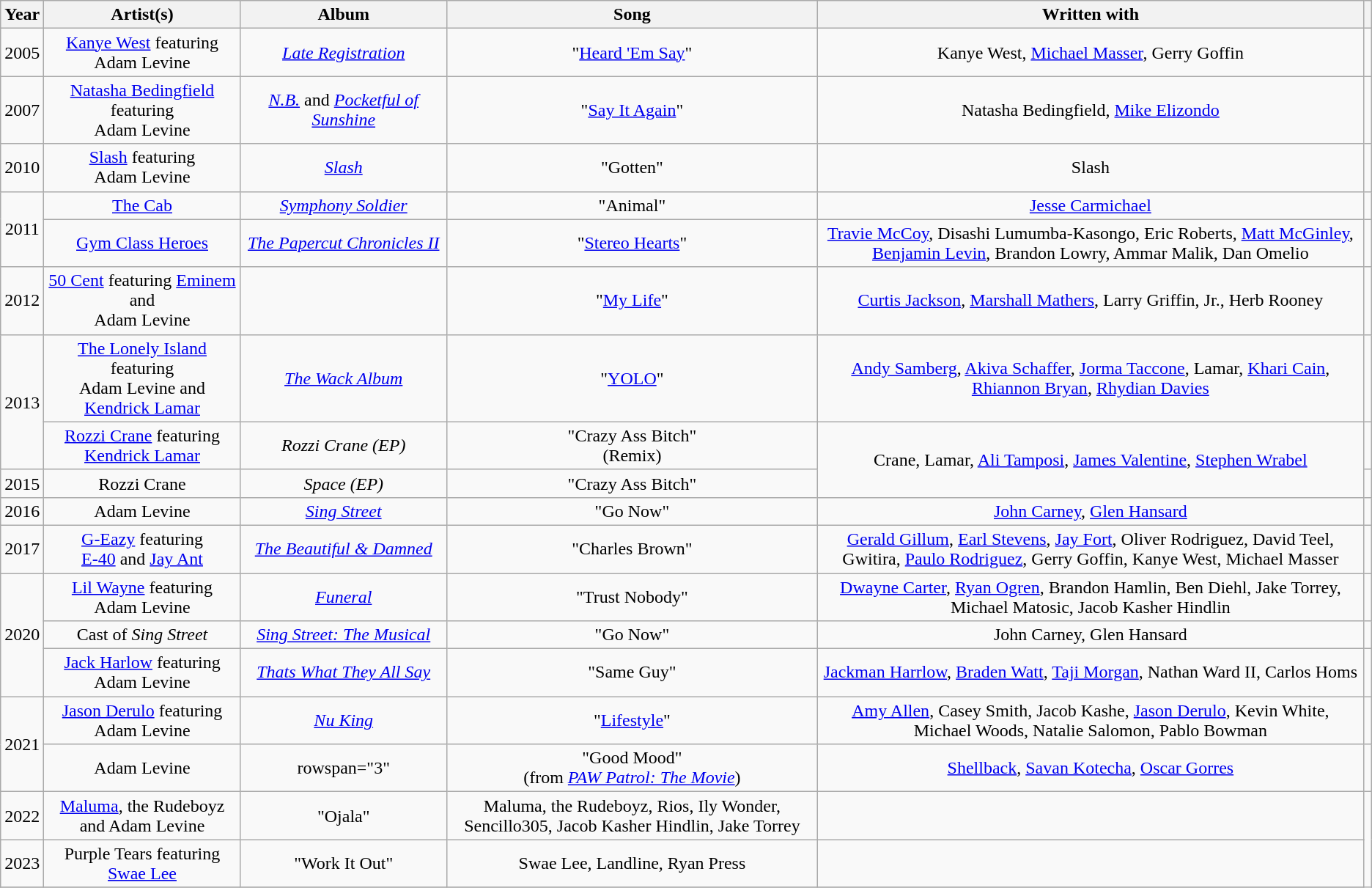<table class="wikitable plainrowheaders" style="text-align:center;">
<tr>
<th scope="col">Year</th>
<th scope="col">Artist(s)</th>
<th scope="col" style="width:180px;">Album</th>
<th scope="col">Song</th>
<th scope="col">Written with</th>
<th scope="col"></th>
</tr>
<tr>
<td>2005</td>
<td><a href='#'>Kanye West</a> featuring <br> Adam Levine</td>
<td><em><a href='#'>Late Registration</a></em></td>
<td>"<a href='#'>Heard 'Em Say</a>"</td>
<td>Kanye West, <a href='#'>Michael Masser</a>, Gerry Goffin</td>
<td></td>
</tr>
<tr>
<td>2007</td>
<td><a href='#'>Natasha Bedingfield</a> featuring <br> Adam Levine</td>
<td><em><a href='#'>N.B.</a></em> and <em><a href='#'>Pocketful of Sunshine</a></em></td>
<td>"<a href='#'>Say It Again</a>"</td>
<td>Natasha Bedingfield, <a href='#'>Mike Elizondo</a></td>
<td></td>
</tr>
<tr>
<td>2010</td>
<td><a href='#'>Slash</a> featuring <br> Adam Levine</td>
<td><em><a href='#'>Slash</a></em></td>
<td>"Gotten"</td>
<td>Slash</td>
<td></td>
</tr>
<tr>
<td rowspan="2">2011</td>
<td><a href='#'>The Cab</a></td>
<td><em><a href='#'>Symphony Soldier</a></em></td>
<td>"Animal"</td>
<td><a href='#'>Jesse Carmichael</a></td>
<td></td>
</tr>
<tr>
<td><a href='#'>Gym Class Heroes</a></td>
<td><em><a href='#'>The Papercut Chronicles II</a></em></td>
<td>"<a href='#'>Stereo Hearts</a>"</td>
<td><a href='#'>Travie McCoy</a>, Disashi Lumumba-Kasongo, Eric Roberts, <a href='#'>Matt McGinley</a>, <a href='#'>Benjamin Levin</a>, Brandon Lowry, Ammar Malik, Dan Omelio</td>
<td></td>
</tr>
<tr>
<td>2012</td>
<td><a href='#'>50 Cent</a> featuring <a href='#'>Eminem</a> and <br> Adam Levine</td>
<td></td>
<td>"<a href='#'>My Life</a>"</td>
<td><a href='#'>Curtis Jackson</a>, <a href='#'>Marshall Mathers</a>, Larry Griffin, Jr., Herb Rooney</td>
<td></td>
</tr>
<tr>
<td rowspan="2">2013</td>
<td><a href='#'>The Lonely Island</a> featuring <br> Adam Levine and <a href='#'>Kendrick Lamar</a></td>
<td><em><a href='#'>The Wack Album</a></em></td>
<td>"<a href='#'>YOLO</a>"</td>
<td><a href='#'>Andy Samberg</a>, <a href='#'>Akiva Schaffer</a>, <a href='#'>Jorma Taccone</a>, Lamar, <a href='#'>Khari Cain</a>, <a href='#'>Rhiannon Bryan</a>, <a href='#'>Rhydian Davies</a></td>
<td></td>
</tr>
<tr>
<td><a href='#'>Rozzi Crane</a> featuring <br> <a href='#'>Kendrick Lamar</a></td>
<td><em>Rozzi Crane (EP)</em></td>
<td>"Crazy Ass Bitch" <br> (Remix)</td>
<td rowspan="2">Crane, Lamar, <a href='#'>Ali Tamposi</a>, <a href='#'>James Valentine</a>, <a href='#'>Stephen Wrabel</a></td>
<td></td>
</tr>
<tr>
<td>2015</td>
<td>Rozzi Crane</td>
<td><em>Space (EP)</em></td>
<td>"Crazy Ass Bitch"</td>
<td></td>
</tr>
<tr>
<td>2016</td>
<td>Adam Levine</td>
<td><em><a href='#'>Sing Street</a></em></td>
<td>"Go Now"</td>
<td><a href='#'>John Carney</a>, <a href='#'>Glen Hansard</a></td>
<td></td>
</tr>
<tr>
<td>2017</td>
<td><a href='#'>G-Eazy</a> featuring <br> <a href='#'>E-40</a> and <a href='#'>Jay Ant</a></td>
<td><em><a href='#'>The Beautiful & Damned</a></em></td>
<td>"Charles Brown"</td>
<td><a href='#'>Gerald Gillum</a>, <a href='#'>Earl Stevens</a>, <a href='#'>Jay Fort</a>, Oliver Rodriguez, David Teel, Gwitira, <a href='#'>Paulo Rodriguez</a>, Gerry Goffin, Kanye West, Michael Masser</td>
<td></td>
</tr>
<tr>
<td rowspan="3">2020</td>
<td><a href='#'>Lil Wayne</a> featuring <br> Adam Levine</td>
<td><em><a href='#'>Funeral</a></em></td>
<td>"Trust Nobody"</td>
<td><a href='#'>Dwayne Carter</a>, <a href='#'>Ryan Ogren</a>, Brandon Hamlin, Ben Diehl, Jake Torrey, Michael Matosic, Jacob Kasher Hindlin</td>
<td></td>
</tr>
<tr>
<td>Cast of <em>Sing Street</em></td>
<td><em><a href='#'>Sing Street: The Musical</a></em></td>
<td>"Go Now"</td>
<td>John Carney, Glen Hansard</td>
<td></td>
</tr>
<tr>
<td><a href='#'>Jack Harlow</a> featuring Adam Levine</td>
<td><em><a href='#'>Thats What They All Say</a></em></td>
<td>"Same Guy"</td>
<td><a href='#'>Jackman Harrlow</a>, <a href='#'>Braden Watt</a>, <a href='#'>Taji Morgan</a>, Nathan Ward II, Carlos Homs</td>
<td></td>
</tr>
<tr>
<td rowspan="2">2021</td>
<td><a href='#'>Jason Derulo</a> featuring Adam Levine</td>
<td><em><a href='#'>Nu King</a></em></td>
<td>"<a href='#'>Lifestyle</a>"</td>
<td><a href='#'>Amy Allen</a>, Casey Smith, Jacob Kashe, <a href='#'>Jason Derulo</a>, Kevin White, Michael Woods, Natalie Salomon, Pablo Bowman</td>
<td></td>
</tr>
<tr>
<td>Adam Levine</td>
<td>rowspan="3" </td>
<td>"Good Mood" <br><span>(from <em><a href='#'>PAW Patrol: The Movie</a></em>)</span></td>
<td><a href='#'>Shellback</a>, <a href='#'>Savan Kotecha</a>, <a href='#'>Oscar Gorres</a></td>
<td></td>
</tr>
<tr>
<td>2022</td>
<td><a href='#'>Maluma</a>, the Rudeboyz and Adam Levine</td>
<td>"Ojala"</td>
<td>Maluma, the Rudeboyz, Rios, Ily Wonder, Sencillo305, Jacob Kasher Hindlin, Jake Torrey</td>
<td></td>
</tr>
<tr>
<td>2023</td>
<td>Purple Tears featuring <a href='#'>Swae Lee</a></td>
<td>"Work It Out"</td>
<td>Swae Lee, Landline, Ryan Press</td>
<td></td>
</tr>
<tr>
</tr>
</table>
